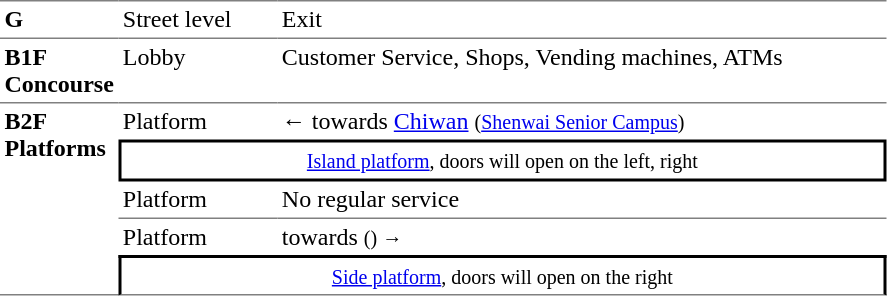<table table border=0 cellspacing=0 cellpadding=3>
<tr>
<td style="border-top:solid 1px gray;" width=50 valign=top><strong>G</strong></td>
<td style="border-top:solid 1px gray;" width=100 valign=top>Street level</td>
<td style="border-top:solid 1px gray;" width=400 valign=top>Exit</td>
</tr>
<tr>
<td style="border-bottom:solid 1px gray; border-top:solid 1px gray;" valign=top width=50><strong>B1F<br>Concourse</strong></td>
<td style="border-bottom:solid 1px gray; border-top:solid 1px gray;" valign=top width=100>Lobby</td>
<td style="border-bottom:solid 1px gray; border-top:solid 1px gray;" valign=top width=400>Customer Service, Shops, Vending machines, ATMs</td>
</tr>
<tr>
<td style="border-bottom:solid 1px gray;" rowspan="5" valign=top><strong>B2F<br>Platforms</strong></td>
<td>Platform</td>
<td>←  towards <a href='#'>Chiwan</a> <small>(<a href='#'>Shenwai Senior Campus</a>)</small></td>
</tr>
<tr>
<td style="border-right:solid 2px black;border-left:solid 2px black;border-top:solid 2px black;border-bottom:solid 2px black;text-align:center;" colspan=2><small><a href='#'>Island platform</a>, doors will open on the left, right</small></td>
</tr>
<tr>
<td style="border-bottom:solid 1px gray;">Platform</td>
<td style="border-bottom:solid 1px gray;">No regular service</td>
</tr>
<tr>
<td>Platform</td>
<td> towards  <small>() →</small></td>
</tr>
<tr>
<td style="border-right:solid 2px black;border-left:solid 2px black;border-top:solid 2px black;border-bottom:solid 1px gray;" colspan="2"  align=center><small><a href='#'>Side platform</a>, doors will open on the right</small></td>
</tr>
</table>
